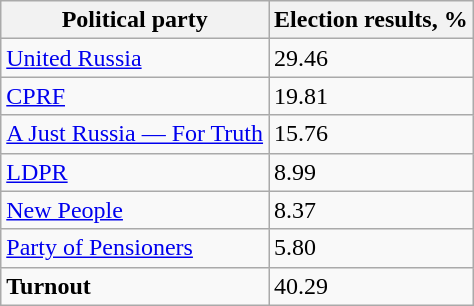<table class="wikitable">
<tr>
<th>Political party</th>
<th>Election results, %</th>
</tr>
<tr>
<td><a href='#'>United Russia</a></td>
<td>29.46</td>
</tr>
<tr>
<td><a href='#'>CPRF</a></td>
<td>19.81</td>
</tr>
<tr>
<td><a href='#'>A Just Russia — For Truth</a></td>
<td>15.76</td>
</tr>
<tr>
<td><a href='#'>LDPR</a></td>
<td>8.99</td>
</tr>
<tr>
<td><a href='#'>New People</a></td>
<td>8.37</td>
</tr>
<tr>
<td><a href='#'>Party of Pensioners</a></td>
<td>5.80</td>
</tr>
<tr>
<td><strong>Turnout</strong></td>
<td>40.29</td>
</tr>
</table>
